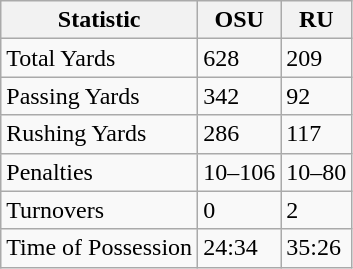<table class="wikitable">
<tr>
<th>Statistic</th>
<th>OSU</th>
<th>RU</th>
</tr>
<tr>
<td>Total Yards</td>
<td>628</td>
<td>209</td>
</tr>
<tr>
<td>Passing Yards</td>
<td>342</td>
<td>92</td>
</tr>
<tr>
<td>Rushing Yards</td>
<td>286</td>
<td>117</td>
</tr>
<tr>
<td>Penalties</td>
<td>10–106</td>
<td>10–80</td>
</tr>
<tr>
<td>Turnovers</td>
<td>0</td>
<td>2</td>
</tr>
<tr>
<td>Time of Possession</td>
<td>24:34</td>
<td>35:26</td>
</tr>
</table>
